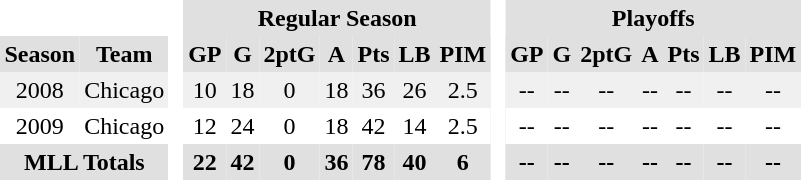<table BORDER="0" CELLPADDING="3" CELLSPACING="0">
<tr ALIGN="center" bgcolor="#e0e0e0">
<th colspan="2" bgcolor="#ffffff"> </th>
<th rowspan="99" bgcolor="#ffffff"> </th>
<th colspan="7">Regular Season</th>
<th rowspan="99" bgcolor="#ffffff"> </th>
<th colspan="7">Playoffs</th>
</tr>
<tr ALIGN="center" bgcolor="#e0e0e0">
<th>Season</th>
<th>Team</th>
<th>GP</th>
<th>G</th>
<th>2ptG</th>
<th>A</th>
<th>Pts</th>
<th>LB</th>
<th>PIM</th>
<th>GP</th>
<th>G</th>
<th>2ptG</th>
<th>A</th>
<th>Pts</th>
<th>LB</th>
<th>PIM</th>
</tr>
<tr ALIGN="center" bgcolor="#f0f0f0">
<td>2008</td>
<td>Chicago</td>
<td>10</td>
<td>18</td>
<td>0</td>
<td>18</td>
<td>36</td>
<td>26</td>
<td>2.5</td>
<td>--</td>
<td>--</td>
<td>--</td>
<td>--</td>
<td>--</td>
<td>--</td>
<td>--</td>
</tr>
<tr ALIGN="center">
<td>2009</td>
<td>Chicago</td>
<td>12</td>
<td>24</td>
<td>0</td>
<td>18</td>
<td>42</td>
<td>14</td>
<td>2.5</td>
<td>--</td>
<td>--</td>
<td>--</td>
<td>--</td>
<td>--</td>
<td>--</td>
<td>--</td>
</tr>
<tr |- ALIGN="center" bgcolor="#e0e0e0">
<th colspan="2">MLL Totals</th>
<th>22</th>
<th>42</th>
<th>0</th>
<th>36</th>
<th>78</th>
<th>40</th>
<th>6</th>
<th>--</th>
<th>--</th>
<th>--</th>
<th>--</th>
<th>--</th>
<th>--</th>
<th>--</th>
</tr>
</table>
